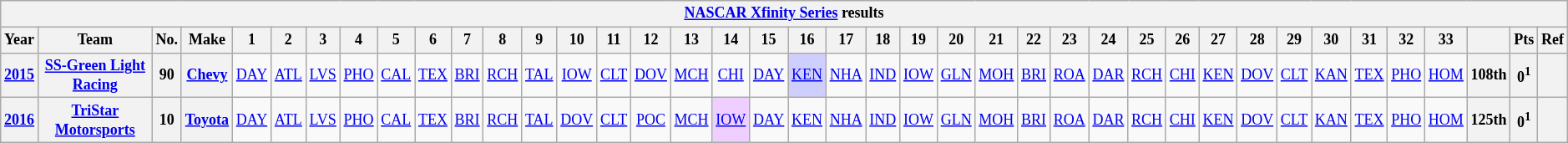<table class="wikitable" style="text-align:center; font-size:75%">
<tr>
<th colspan=40><a href='#'>NASCAR Xfinity Series</a> results</th>
</tr>
<tr>
<th>Year</th>
<th>Team</th>
<th>No.</th>
<th>Make</th>
<th>1</th>
<th>2</th>
<th>3</th>
<th>4</th>
<th>5</th>
<th>6</th>
<th>7</th>
<th>8</th>
<th>9</th>
<th>10</th>
<th>11</th>
<th>12</th>
<th>13</th>
<th>14</th>
<th>15</th>
<th>16</th>
<th>17</th>
<th>18</th>
<th>19</th>
<th>20</th>
<th>21</th>
<th>22</th>
<th>23</th>
<th>24</th>
<th>25</th>
<th>26</th>
<th>27</th>
<th>28</th>
<th>29</th>
<th>30</th>
<th>31</th>
<th>32</th>
<th>33</th>
<th></th>
<th>Pts</th>
<th>Ref</th>
</tr>
<tr>
<th><a href='#'>2015</a></th>
<th><a href='#'>SS-Green Light Racing</a></th>
<th>90</th>
<th><a href='#'>Chevy</a></th>
<td><a href='#'>DAY</a></td>
<td><a href='#'>ATL</a></td>
<td><a href='#'>LVS</a></td>
<td><a href='#'>PHO</a></td>
<td><a href='#'>CAL</a></td>
<td><a href='#'>TEX</a></td>
<td><a href='#'>BRI</a></td>
<td><a href='#'>RCH</a></td>
<td><a href='#'>TAL</a></td>
<td><a href='#'>IOW</a></td>
<td><a href='#'>CLT</a></td>
<td><a href='#'>DOV</a></td>
<td><a href='#'>MCH</a></td>
<td><a href='#'>CHI</a></td>
<td><a href='#'>DAY</a></td>
<td style="background:#CFCFFF;"><a href='#'>KEN</a><br></td>
<td><a href='#'>NHA</a></td>
<td><a href='#'>IND</a></td>
<td><a href='#'>IOW</a></td>
<td><a href='#'>GLN</a></td>
<td><a href='#'>MOH</a></td>
<td><a href='#'>BRI</a></td>
<td><a href='#'>ROA</a></td>
<td><a href='#'>DAR</a></td>
<td><a href='#'>RCH</a></td>
<td><a href='#'>CHI</a></td>
<td><a href='#'>KEN</a></td>
<td><a href='#'>DOV</a></td>
<td><a href='#'>CLT</a></td>
<td><a href='#'>KAN</a></td>
<td><a href='#'>TEX</a></td>
<td><a href='#'>PHO</a></td>
<td><a href='#'>HOM</a></td>
<th>108th</th>
<th>0<sup>1</sup></th>
<th></th>
</tr>
<tr>
<th><a href='#'>2016</a></th>
<th><a href='#'>TriStar Motorsports</a></th>
<th>10</th>
<th><a href='#'>Toyota</a></th>
<td><a href='#'>DAY</a></td>
<td><a href='#'>ATL</a></td>
<td><a href='#'>LVS</a></td>
<td><a href='#'>PHO</a></td>
<td><a href='#'>CAL</a></td>
<td><a href='#'>TEX</a></td>
<td><a href='#'>BRI</a></td>
<td><a href='#'>RCH</a></td>
<td><a href='#'>TAL</a></td>
<td><a href='#'>DOV</a></td>
<td><a href='#'>CLT</a></td>
<td><a href='#'>POC</a></td>
<td><a href='#'>MCH</a></td>
<td style="background:#EFCFFF;"><a href='#'>IOW</a><br></td>
<td><a href='#'>DAY</a></td>
<td><a href='#'>KEN</a></td>
<td><a href='#'>NHA</a></td>
<td><a href='#'>IND</a></td>
<td><a href='#'>IOW</a></td>
<td><a href='#'>GLN</a></td>
<td><a href='#'>MOH</a></td>
<td><a href='#'>BRI</a></td>
<td><a href='#'>ROA</a></td>
<td><a href='#'>DAR</a></td>
<td><a href='#'>RCH</a></td>
<td><a href='#'>CHI</a></td>
<td><a href='#'>KEN</a></td>
<td><a href='#'>DOV</a></td>
<td><a href='#'>CLT</a></td>
<td><a href='#'>KAN</a></td>
<td><a href='#'>TEX</a></td>
<td><a href='#'>PHO</a></td>
<td><a href='#'>HOM</a></td>
<th>125th</th>
<th>0<sup>1</sup></th>
<th></th>
</tr>
</table>
